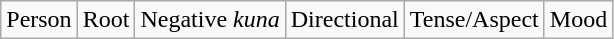<table class="wikitable">
<tr>
<td>Person</td>
<td>Root</td>
<td>Negative <em>kuna</em></td>
<td>Directional</td>
<td>Tense/Aspect</td>
<td>Mood</td>
</tr>
</table>
